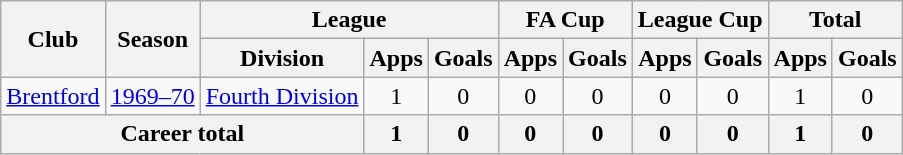<table class="wikitable" style="text-align: center;">
<tr>
<th rowspan="2">Club</th>
<th rowspan="2">Season</th>
<th colspan="3">League</th>
<th colspan="2">FA Cup</th>
<th colspan="2">League Cup</th>
<th colspan="2">Total</th>
</tr>
<tr>
<th>Division</th>
<th>Apps</th>
<th>Goals</th>
<th>Apps</th>
<th>Goals</th>
<th>Apps</th>
<th>Goals</th>
<th>Apps</th>
<th>Goals</th>
</tr>
<tr>
<td><a href='#'>Brentford</a></td>
<td><a href='#'>1969–70</a></td>
<td><a href='#'>Fourth Division</a></td>
<td>1</td>
<td>0</td>
<td>0</td>
<td>0</td>
<td>0</td>
<td>0</td>
<td>1</td>
<td>0</td>
</tr>
<tr>
<th colspan="3">Career total</th>
<th>1</th>
<th>0</th>
<th>0</th>
<th>0</th>
<th>0</th>
<th>0</th>
<th>1</th>
<th>0</th>
</tr>
</table>
